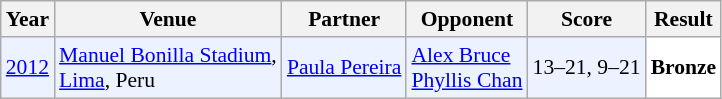<table class="sortable wikitable" style="font-size: 90%;">
<tr>
<th>Year</th>
<th>Venue</th>
<th>Partner</th>
<th>Opponent</th>
<th>Score</th>
<th>Result</th>
</tr>
<tr style="background:#ECF2FF">
<td align="center"><a href='#'>2012</a></td>
<td align="left"><a href='#'>Manuel Bonilla Stadium</a>,<br><a href='#'>Lima</a>, Peru</td>
<td align="left"> <a href='#'>Paula Pereira</a></td>
<td align="left"> <a href='#'>Alex Bruce</a><br> <a href='#'>Phyllis Chan</a></td>
<td align="left">13–21, 9–21</td>
<td style="text-align:left; background:white"> <strong>Bronze</strong></td>
</tr>
</table>
